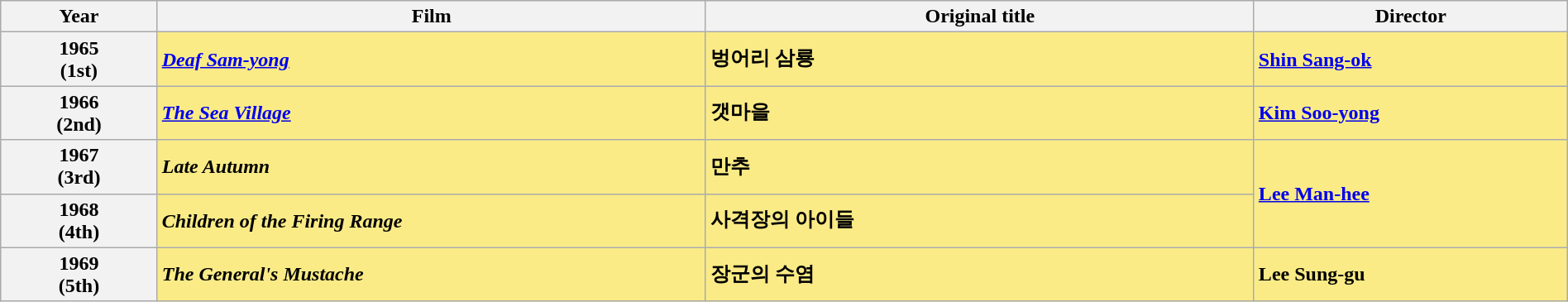<table class="wikitable" width="100%">
<tr>
<th style="width:10%;">Year</th>
<th style="width:35%;">Film</th>
<th style="width:35%;">Original title</th>
<th style="width:20%;">Director</th>
</tr>
<tr>
<th>1965<br>(1st)</th>
<td style="background:#FAEB86;"><strong><em><a href='#'>Deaf Sam-yong</a> </em></strong></td>
<td style="background:#FAEB86;"><strong>벙어리 삼룡</strong></td>
<td style="background:#FAEB86;"><strong><a href='#'>Shin Sang-ok</a></strong></td>
</tr>
<tr>
<th>1966<br>(2nd)</th>
<td style="background:#FAEB86;"><strong><em><a href='#'>The Sea Village</a> </em></strong></td>
<td style="background:#FAEB86;"><strong>갯마을</strong></td>
<td style="background:#FAEB86;"><strong><a href='#'>Kim Soo-yong</a></strong></td>
</tr>
<tr>
<th>1967<br>(3rd)</th>
<td style="background:#FAEB86;"><strong><em>Late Autumn </em></strong></td>
<td style="background:#FAEB86;"><strong>만추</strong></td>
<td style="background:#FAEB86;" rowspan="2"><strong><a href='#'>Lee Man-hee</a></strong></td>
</tr>
<tr>
<th>1968<br>(4th)</th>
<td style="background:#FAEB86;"><strong><em>Children of the Firing Range </em></strong></td>
<td style="background:#FAEB86;"><strong>사격장의 아이들</strong></td>
</tr>
<tr>
<th>1969<br>(5th)</th>
<td style="background:#FAEB86;"><strong><em>The General's Mustache </em></strong></td>
<td style="background:#FAEB86;"><strong>장군의 수염</strong></td>
<td style="background:#FAEB86;"><strong>Lee Sung-gu</strong></td>
</tr>
</table>
